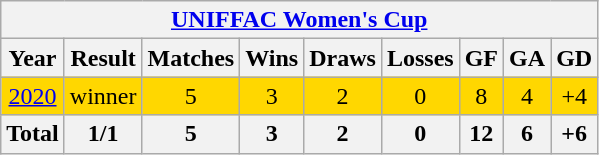<table class="wikitable" style="text-align: center;">
<tr>
<th colspan=9><strong><a href='#'>UNIFFAC Women's Cup</a> </strong></th>
</tr>
<tr>
<th>Year</th>
<th>Result</th>
<th>Matches</th>
<th>Wins</th>
<th>Draws</th>
<th>Losses</th>
<th>GF</th>
<th>GA</th>
<th>GD</th>
</tr>
<tr bgcolor=gold>
<td><a href='#'>2020</a></td>
<td>winner</td>
<td>5</td>
<td>3</td>
<td>2</td>
<td>0</td>
<td>8</td>
<td>4</td>
<td>+4</td>
</tr>
<tr>
<th>Total</th>
<th>1/1</th>
<th>5</th>
<th>3</th>
<th>2</th>
<th>0</th>
<th>12</th>
<th>6</th>
<th>+6</th>
</tr>
</table>
